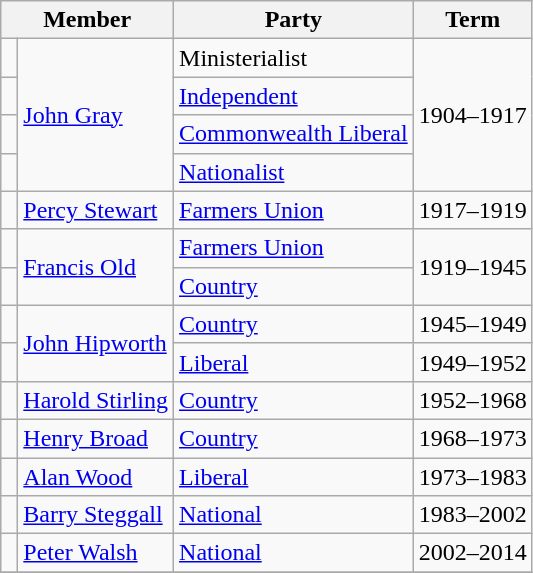<table class="wikitable">
<tr>
<th colspan="2">Member</th>
<th>Party</th>
<th>Term</th>
</tr>
<tr>
<td> </td>
<td rowspan="4"><a href='#'>John Gray</a></td>
<td>Ministerialist</td>
<td rowspan="4">1904–1917</td>
</tr>
<tr>
<td> </td>
<td><a href='#'>Independent</a></td>
</tr>
<tr>
<td> </td>
<td><a href='#'>Commonwealth Liberal</a></td>
</tr>
<tr>
<td> </td>
<td><a href='#'>Nationalist</a></td>
</tr>
<tr>
<td> </td>
<td><a href='#'>Percy Stewart</a></td>
<td><a href='#'>Farmers Union</a></td>
<td>1917–1919</td>
</tr>
<tr>
<td> </td>
<td rowspan="2"><a href='#'>Francis Old</a></td>
<td><a href='#'>Farmers Union</a></td>
<td rowspan="2">1919–1945</td>
</tr>
<tr>
<td> </td>
<td><a href='#'>Country</a></td>
</tr>
<tr>
<td> </td>
<td rowspan="2"><a href='#'>John Hipworth</a></td>
<td><a href='#'>Country</a></td>
<td>1945–1949</td>
</tr>
<tr>
<td> </td>
<td><a href='#'>Liberal</a></td>
<td>1949–1952</td>
</tr>
<tr>
<td> </td>
<td><a href='#'>Harold Stirling</a></td>
<td><a href='#'>Country</a></td>
<td>1952–1968</td>
</tr>
<tr>
<td> </td>
<td><a href='#'>Henry Broad</a></td>
<td><a href='#'>Country</a></td>
<td>1968–1973</td>
</tr>
<tr>
<td> </td>
<td><a href='#'>Alan Wood</a></td>
<td><a href='#'>Liberal</a></td>
<td>1973–1983</td>
</tr>
<tr>
<td> </td>
<td><a href='#'>Barry Steggall</a></td>
<td><a href='#'>National</a></td>
<td>1983–2002</td>
</tr>
<tr>
<td> </td>
<td><a href='#'>Peter Walsh</a></td>
<td><a href='#'>National</a></td>
<td>2002–2014</td>
</tr>
<tr>
</tr>
</table>
